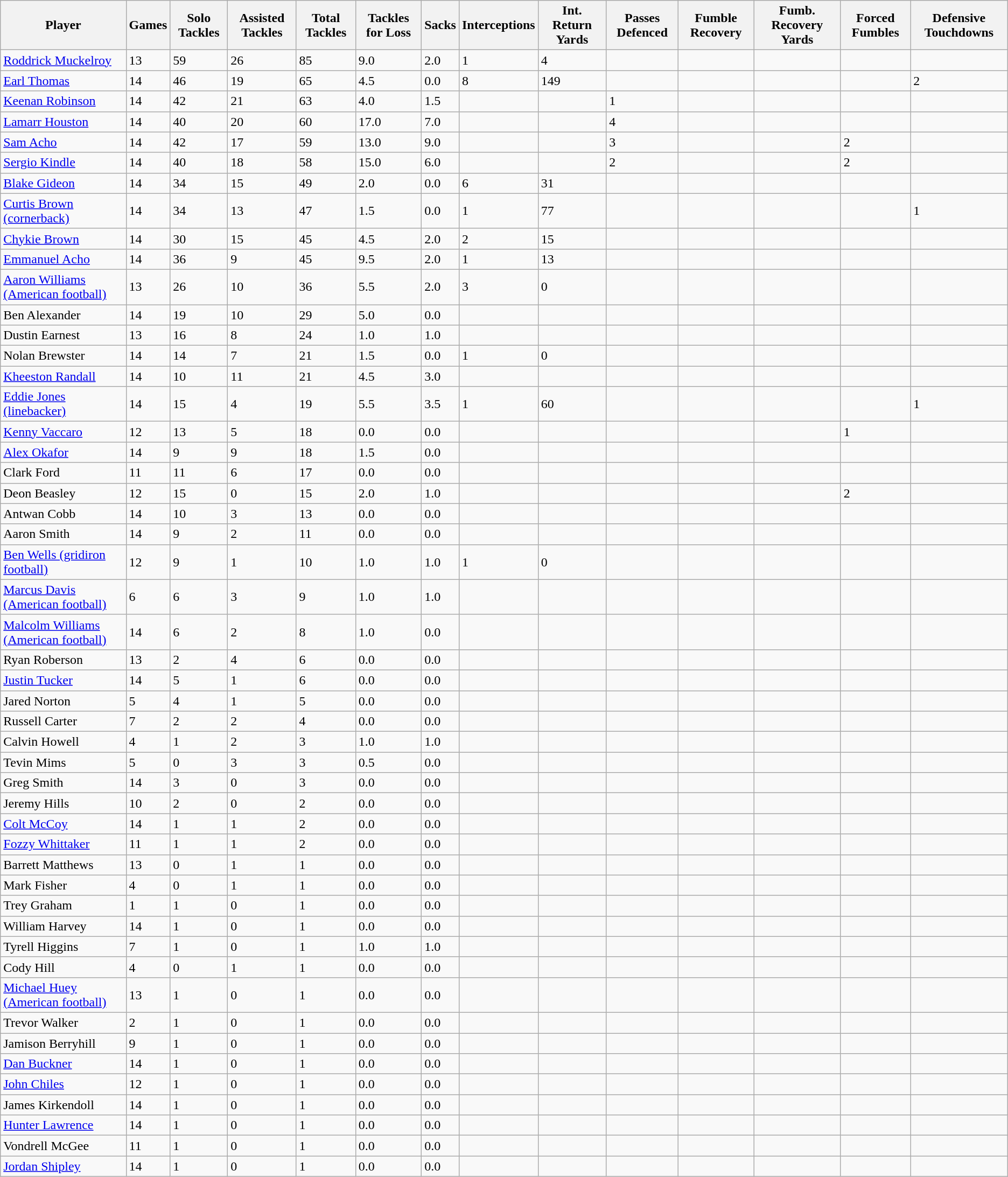<table class="wikitable sortable">
<tr>
<th>Player</th>
<th>Games</th>
<th>Solo Tackles</th>
<th>Assisted Tackles</th>
<th>Total Tackles</th>
<th>Tackles for Loss</th>
<th>Sacks</th>
<th>Interceptions</th>
<th>Int. Return Yards</th>
<th>Passes Defenced</th>
<th>Fumble Recovery</th>
<th>Fumb. Recovery Yards</th>
<th>Forced Fumbles</th>
<th>Defensive Touchdowns</th>
</tr>
<tr>
<td><a href='#'>Roddrick Muckelroy</a></td>
<td>13</td>
<td>59</td>
<td>26</td>
<td>85</td>
<td>9.0</td>
<td>2.0</td>
<td>1</td>
<td>4</td>
<td></td>
<td></td>
<td></td>
<td></td>
<td></td>
</tr>
<tr>
<td><a href='#'>Earl Thomas</a></td>
<td>14</td>
<td>46</td>
<td>19</td>
<td>65</td>
<td>4.5</td>
<td>0.0</td>
<td>8</td>
<td>149</td>
<td></td>
<td></td>
<td></td>
<td></td>
<td>2</td>
</tr>
<tr>
<td><a href='#'>Keenan Robinson</a></td>
<td>14</td>
<td>42</td>
<td>21</td>
<td>63</td>
<td>4.0</td>
<td>1.5</td>
<td></td>
<td></td>
<td>1</td>
<td></td>
<td></td>
<td></td>
<td></td>
</tr>
<tr>
<td><a href='#'>Lamarr Houston</a></td>
<td>14</td>
<td>40</td>
<td>20</td>
<td>60</td>
<td>17.0</td>
<td>7.0</td>
<td></td>
<td></td>
<td>4</td>
<td></td>
<td></td>
<td></td>
<td></td>
</tr>
<tr>
<td><a href='#'>Sam Acho</a></td>
<td>14</td>
<td>42</td>
<td>17</td>
<td>59</td>
<td>13.0</td>
<td>9.0</td>
<td></td>
<td></td>
<td>3</td>
<td></td>
<td></td>
<td>2</td>
<td></td>
</tr>
<tr>
<td><a href='#'>Sergio Kindle</a></td>
<td>14</td>
<td>40</td>
<td>18</td>
<td>58</td>
<td>15.0</td>
<td>6.0</td>
<td></td>
<td></td>
<td>2</td>
<td></td>
<td></td>
<td>2</td>
<td></td>
</tr>
<tr>
<td><a href='#'>Blake Gideon</a></td>
<td>14</td>
<td>34</td>
<td>15</td>
<td>49</td>
<td>2.0</td>
<td>0.0</td>
<td>6</td>
<td>31</td>
<td></td>
<td></td>
<td></td>
<td></td>
<td></td>
</tr>
<tr>
<td><a href='#'>Curtis Brown (cornerback)</a></td>
<td>14</td>
<td>34</td>
<td>13</td>
<td>47</td>
<td>1.5</td>
<td>0.0</td>
<td>1</td>
<td>77</td>
<td></td>
<td></td>
<td></td>
<td></td>
<td>1</td>
</tr>
<tr>
<td><a href='#'>Chykie Brown</a></td>
<td>14</td>
<td>30</td>
<td>15</td>
<td>45</td>
<td>4.5</td>
<td>2.0</td>
<td>2</td>
<td>15</td>
<td></td>
<td></td>
<td></td>
<td></td>
<td></td>
</tr>
<tr>
<td><a href='#'>Emmanuel Acho</a></td>
<td>14</td>
<td>36</td>
<td>9</td>
<td>45</td>
<td>9.5</td>
<td>2.0</td>
<td>1</td>
<td>13</td>
<td></td>
<td></td>
<td></td>
<td></td>
<td></td>
</tr>
<tr>
<td><a href='#'>Aaron Williams (American football)</a></td>
<td>13</td>
<td>26</td>
<td>10</td>
<td>36</td>
<td>5.5</td>
<td>2.0</td>
<td>3</td>
<td>0</td>
<td></td>
<td></td>
<td></td>
<td></td>
<td></td>
</tr>
<tr>
<td>Ben Alexander</td>
<td>14</td>
<td>19</td>
<td>10</td>
<td>29</td>
<td>5.0</td>
<td>0.0</td>
<td></td>
<td></td>
<td></td>
<td></td>
<td></td>
<td></td>
<td></td>
</tr>
<tr>
<td>Dustin Earnest</td>
<td>13</td>
<td>16</td>
<td>8</td>
<td>24</td>
<td>1.0</td>
<td>1.0</td>
<td></td>
<td></td>
<td></td>
<td></td>
<td></td>
<td></td>
<td></td>
</tr>
<tr>
<td>Nolan Brewster</td>
<td>14</td>
<td>14</td>
<td>7</td>
<td>21</td>
<td>1.5</td>
<td>0.0</td>
<td>1</td>
<td>0</td>
<td></td>
<td></td>
<td></td>
<td></td>
<td></td>
</tr>
<tr>
<td><a href='#'>Kheeston Randall</a></td>
<td>14</td>
<td>10</td>
<td>11</td>
<td>21</td>
<td>4.5</td>
<td>3.0</td>
<td></td>
<td></td>
<td></td>
<td></td>
<td></td>
<td></td>
<td></td>
</tr>
<tr>
<td><a href='#'>Eddie Jones (linebacker)</a></td>
<td>14</td>
<td>15</td>
<td>4</td>
<td>19</td>
<td>5.5</td>
<td>3.5</td>
<td>1</td>
<td>60</td>
<td></td>
<td></td>
<td></td>
<td></td>
<td>1</td>
</tr>
<tr>
<td><a href='#'>Kenny Vaccaro</a></td>
<td>12</td>
<td>13</td>
<td>5</td>
<td>18</td>
<td>0.0</td>
<td>0.0</td>
<td></td>
<td></td>
<td></td>
<td></td>
<td></td>
<td>1</td>
<td></td>
</tr>
<tr>
<td><a href='#'>Alex Okafor</a></td>
<td>14</td>
<td>9</td>
<td>9</td>
<td>18</td>
<td>1.5</td>
<td>0.0</td>
<td></td>
<td></td>
<td></td>
<td></td>
<td></td>
<td></td>
<td></td>
</tr>
<tr>
<td>Clark Ford</td>
<td>11</td>
<td>11</td>
<td>6</td>
<td>17</td>
<td>0.0</td>
<td>0.0</td>
<td></td>
<td></td>
<td></td>
<td></td>
<td></td>
<td></td>
<td></td>
</tr>
<tr>
<td>Deon Beasley</td>
<td>12</td>
<td>15</td>
<td>0</td>
<td>15</td>
<td>2.0</td>
<td>1.0</td>
<td></td>
<td></td>
<td></td>
<td></td>
<td></td>
<td>2</td>
<td></td>
</tr>
<tr>
<td>Antwan Cobb</td>
<td>14</td>
<td>10</td>
<td>3</td>
<td>13</td>
<td>0.0</td>
<td>0.0</td>
<td></td>
<td></td>
<td></td>
<td></td>
<td></td>
<td></td>
<td></td>
</tr>
<tr>
<td>Aaron Smith</td>
<td>14</td>
<td>9</td>
<td>2</td>
<td>11</td>
<td>0.0</td>
<td>0.0</td>
<td></td>
<td></td>
<td></td>
<td></td>
<td></td>
<td></td>
<td></td>
</tr>
<tr>
<td><a href='#'>Ben Wells (gridiron football)</a></td>
<td>12</td>
<td>9</td>
<td>1</td>
<td>10</td>
<td>1.0</td>
<td>1.0</td>
<td>1</td>
<td>0</td>
<td></td>
<td></td>
<td></td>
<td></td>
<td></td>
</tr>
<tr>
<td><a href='#'>Marcus Davis (American football)</a></td>
<td>6</td>
<td>6</td>
<td>3</td>
<td>9</td>
<td>1.0</td>
<td>1.0</td>
<td></td>
<td></td>
<td></td>
<td></td>
<td></td>
<td></td>
<td></td>
</tr>
<tr>
<td><a href='#'>Malcolm Williams (American football)</a></td>
<td>14</td>
<td>6</td>
<td>2</td>
<td>8</td>
<td>1.0</td>
<td>0.0</td>
<td></td>
<td></td>
<td></td>
<td></td>
<td></td>
<td></td>
<td></td>
</tr>
<tr>
<td>Ryan Roberson</td>
<td>13</td>
<td>2</td>
<td>4</td>
<td>6</td>
<td>0.0</td>
<td>0.0</td>
<td></td>
<td></td>
<td></td>
<td></td>
<td></td>
<td></td>
<td></td>
</tr>
<tr>
<td><a href='#'>Justin Tucker</a></td>
<td>14</td>
<td>5</td>
<td>1</td>
<td>6</td>
<td>0.0</td>
<td>0.0</td>
<td></td>
<td></td>
<td></td>
<td></td>
<td></td>
<td></td>
<td></td>
</tr>
<tr>
<td>Jared Norton</td>
<td>5</td>
<td>4</td>
<td>1</td>
<td>5</td>
<td>0.0</td>
<td>0.0</td>
<td></td>
<td></td>
<td></td>
<td></td>
<td></td>
<td></td>
<td></td>
</tr>
<tr>
<td>Russell Carter</td>
<td>7</td>
<td>2</td>
<td>2</td>
<td>4</td>
<td>0.0</td>
<td>0.0</td>
<td></td>
<td></td>
<td></td>
<td></td>
<td></td>
<td></td>
<td></td>
</tr>
<tr>
<td>Calvin Howell</td>
<td>4</td>
<td>1</td>
<td>2</td>
<td>3</td>
<td>1.0</td>
<td>1.0</td>
<td></td>
<td></td>
<td></td>
<td></td>
<td></td>
<td></td>
<td></td>
</tr>
<tr>
<td>Tevin Mims</td>
<td>5</td>
<td>0</td>
<td>3</td>
<td>3</td>
<td>0.5</td>
<td>0.0</td>
<td></td>
<td></td>
<td></td>
<td></td>
<td></td>
<td></td>
<td></td>
</tr>
<tr>
<td>Greg Smith</td>
<td>14</td>
<td>3</td>
<td>0</td>
<td>3</td>
<td>0.0</td>
<td>0.0</td>
<td></td>
<td></td>
<td></td>
<td></td>
<td></td>
<td></td>
<td></td>
</tr>
<tr>
<td>Jeremy Hills</td>
<td>10</td>
<td>2</td>
<td>0</td>
<td>2</td>
<td>0.0</td>
<td>0.0</td>
<td></td>
<td></td>
<td></td>
<td></td>
<td></td>
<td></td>
<td></td>
</tr>
<tr>
<td><a href='#'>Colt McCoy</a></td>
<td>14</td>
<td>1</td>
<td>1</td>
<td>2</td>
<td>0.0</td>
<td>0.0</td>
<td></td>
<td></td>
<td></td>
<td></td>
<td></td>
<td></td>
<td></td>
</tr>
<tr>
<td><a href='#'>Fozzy Whittaker</a></td>
<td>11</td>
<td>1</td>
<td>1</td>
<td>2</td>
<td>0.0</td>
<td>0.0</td>
<td></td>
<td></td>
<td></td>
<td></td>
<td></td>
<td></td>
<td></td>
</tr>
<tr>
<td>Barrett Matthews</td>
<td>13</td>
<td>0</td>
<td>1</td>
<td>1</td>
<td>0.0</td>
<td>0.0</td>
<td></td>
<td></td>
<td></td>
<td></td>
<td></td>
<td></td>
<td></td>
</tr>
<tr>
<td>Mark Fisher</td>
<td>4</td>
<td>0</td>
<td>1</td>
<td>1</td>
<td>0.0</td>
<td>0.0</td>
<td></td>
<td></td>
<td></td>
<td></td>
<td></td>
<td></td>
<td></td>
</tr>
<tr>
<td>Trey Graham</td>
<td>1</td>
<td>1</td>
<td>0</td>
<td>1</td>
<td>0.0</td>
<td>0.0</td>
<td></td>
<td></td>
<td></td>
<td></td>
<td></td>
<td></td>
<td></td>
</tr>
<tr>
<td>William Harvey</td>
<td>14</td>
<td>1</td>
<td>0</td>
<td>1</td>
<td>0.0</td>
<td>0.0</td>
<td></td>
<td></td>
<td></td>
<td></td>
<td></td>
<td></td>
<td></td>
</tr>
<tr>
<td>Tyrell Higgins</td>
<td>7</td>
<td>1</td>
<td>0</td>
<td>1</td>
<td>1.0</td>
<td>1.0</td>
<td></td>
<td></td>
<td></td>
<td></td>
<td></td>
<td></td>
<td></td>
</tr>
<tr>
<td>Cody Hill</td>
<td>4</td>
<td>0</td>
<td>1</td>
<td>1</td>
<td>0.0</td>
<td>0.0</td>
<td></td>
<td></td>
<td></td>
<td></td>
<td></td>
<td></td>
<td></td>
</tr>
<tr>
<td><a href='#'>Michael Huey (American football)</a></td>
<td>13</td>
<td>1</td>
<td>0</td>
<td>1</td>
<td>0.0</td>
<td>0.0</td>
<td></td>
<td></td>
<td></td>
<td></td>
<td></td>
<td></td>
<td></td>
</tr>
<tr>
<td>Trevor Walker</td>
<td>2</td>
<td>1</td>
<td>0</td>
<td>1</td>
<td>0.0</td>
<td>0.0</td>
<td></td>
<td></td>
<td></td>
<td></td>
<td></td>
<td></td>
<td></td>
</tr>
<tr>
<td>Jamison Berryhill</td>
<td>9</td>
<td>1</td>
<td>0</td>
<td>1</td>
<td>0.0</td>
<td>0.0</td>
<td></td>
<td></td>
<td></td>
<td></td>
<td></td>
<td></td>
<td></td>
</tr>
<tr>
<td><a href='#'>Dan Buckner</a></td>
<td>14</td>
<td>1</td>
<td>0</td>
<td>1</td>
<td>0.0</td>
<td>0.0</td>
<td></td>
<td></td>
<td></td>
<td></td>
<td></td>
<td></td>
<td></td>
</tr>
<tr>
<td><a href='#'>John Chiles</a></td>
<td>12</td>
<td>1</td>
<td>0</td>
<td>1</td>
<td>0.0</td>
<td>0.0</td>
<td></td>
<td></td>
<td></td>
<td></td>
<td></td>
<td></td>
<td></td>
</tr>
<tr>
<td>James Kirkendoll</td>
<td>14</td>
<td>1</td>
<td>0</td>
<td>1</td>
<td>0.0</td>
<td>0.0</td>
<td></td>
<td></td>
<td></td>
<td></td>
<td></td>
<td></td>
<td></td>
</tr>
<tr>
<td><a href='#'>Hunter Lawrence</a></td>
<td>14</td>
<td>1</td>
<td>0</td>
<td>1</td>
<td>0.0</td>
<td>0.0</td>
<td></td>
<td></td>
<td></td>
<td></td>
<td></td>
<td></td>
<td></td>
</tr>
<tr>
<td>Vondrell McGee</td>
<td>11</td>
<td>1</td>
<td>0</td>
<td>1</td>
<td>0.0</td>
<td>0.0</td>
<td></td>
<td></td>
<td></td>
<td></td>
<td></td>
<td></td>
<td></td>
</tr>
<tr>
<td><a href='#'>Jordan Shipley</a></td>
<td>14</td>
<td>1</td>
<td>0</td>
<td>1</td>
<td>0.0</td>
<td>0.0</td>
<td></td>
<td></td>
<td></td>
<td></td>
<td></td>
<td></td>
<td></td>
</tr>
</table>
